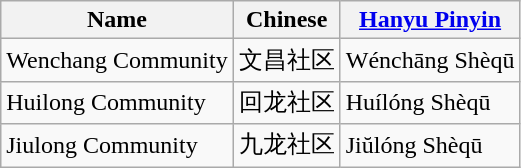<table class="wikitable">
<tr>
<th>Name</th>
<th>Chinese</th>
<th><a href='#'>Hanyu Pinyin</a></th>
</tr>
<tr>
<td>Wenchang Community</td>
<td>文昌社区</td>
<td>Wénchāng Shèqū</td>
</tr>
<tr>
<td>Huilong Community</td>
<td>回龙社区</td>
<td>Huílóng Shèqū</td>
</tr>
<tr>
<td>Jiulong Community</td>
<td>九龙社区</td>
<td>Jiŭlóng Shèqū</td>
</tr>
</table>
